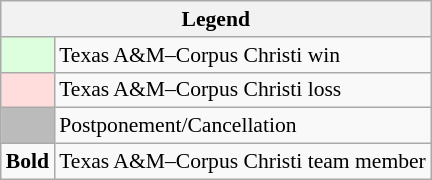<table class="wikitable" style="font-size:90%">
<tr>
<th colspan="2">Legend</th>
</tr>
<tr>
<td bgcolor="#ddffdd"> </td>
<td>Texas A&M–Corpus Christi win</td>
</tr>
<tr>
<td bgcolor="#ffdddd"> </td>
<td>Texas A&M–Corpus Christi loss</td>
</tr>
<tr>
<td bgcolor="#bbbbbb"> </td>
<td>Postponement/Cancellation</td>
</tr>
<tr>
<td><strong>Bold</strong></td>
<td>Texas A&M–Corpus Christi team member</td>
</tr>
</table>
